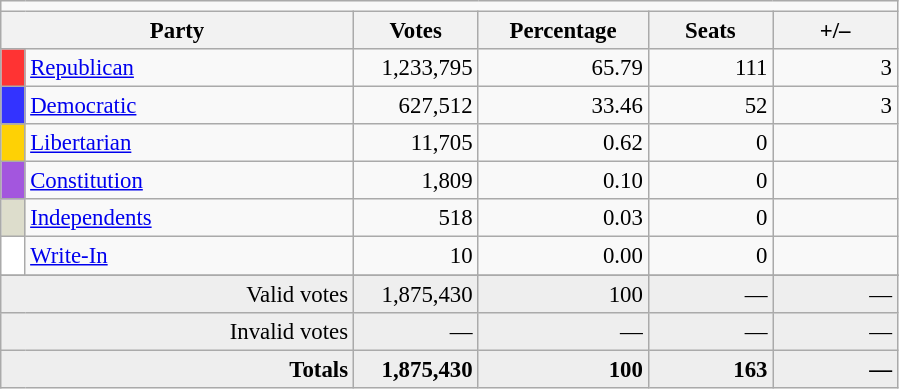<table class="wikitable" style="font-size:95%;">
<tr>
<td colspan="8" align="center"></td>
</tr>
<tr>
<th colspan=2 style="width: 15em">Party</th>
<th style="width: 5em">Votes</th>
<th style="width: 7em">Percentage</th>
<th style="width: 5em">Seats</th>
<th style="width: 5em">+/–</th>
</tr>
<tr>
<th style="background-color:#F33; width: 3px"></th>
<td style="width: 130px"><a href='#'>Republican</a></td>
<td align="right">1,233,795</td>
<td align="right">65.79</td>
<td align="right">111</td>
<td align="right"> 3</td>
</tr>
<tr>
<th style="background-color:#33F; width: 3px"></th>
<td style="width: 130px"><a href='#'>Democratic</a></td>
<td align="right">627,512</td>
<td align="right">33.46</td>
<td align="right">52</td>
<td align="right"> 3</td>
</tr>
<tr>
<th style="background-color:#fed105; width: 3px"></th>
<td style="width: 130px"><a href='#'>Libertarian</a></td>
<td align="right">11,705</td>
<td align="right">0.62</td>
<td align="right">0</td>
<td align="right"></td>
</tr>
<tr>
<th style="background-color:#a356de; width: 3px"></th>
<td style="width: 130px"><a href='#'>Constitution</a></td>
<td align="right">1,809</td>
<td align="right">0.10</td>
<td align="right">0</td>
<td align="right"></td>
</tr>
<tr>
<th style="background-color:#DDDDCC; width: 3px"></th>
<td style="width: 130px"><a href='#'>Independents</a></td>
<td align="right">518</td>
<td align="right">0.03</td>
<td align="right">0</td>
<td align="right"></td>
</tr>
<tr>
<th style="background-color:#ffffff; width: 3px"></th>
<td style="width: 130px"><a href='#'>Write-In</a></td>
<td align="right">10</td>
<td align="right">0.00</td>
<td align="right">0</td>
<td align="right"></td>
</tr>
<tr>
</tr>
<tr bgcolor="#EEEEEE">
<td colspan="2" align="right">Valid votes</td>
<td align="right">1,875,430</td>
<td align="right">100</td>
<td align="right">—</td>
<td align="right">—</td>
</tr>
<tr bgcolor="#EEEEEE">
<td colspan="2" align="right">Invalid votes</td>
<td align="right">—</td>
<td align="right">—</td>
<td align="right">—</td>
<td align="right">—</td>
</tr>
<tr bgcolor="#EEEEEE">
<td colspan="2" align="right"><strong>Totals</strong></td>
<td align="right"><strong>1,875,430</strong></td>
<td align="right"><strong>100</strong></td>
<td align="right"><strong>163</strong></td>
<td align="right"><strong>—</strong></td>
</tr>
</table>
